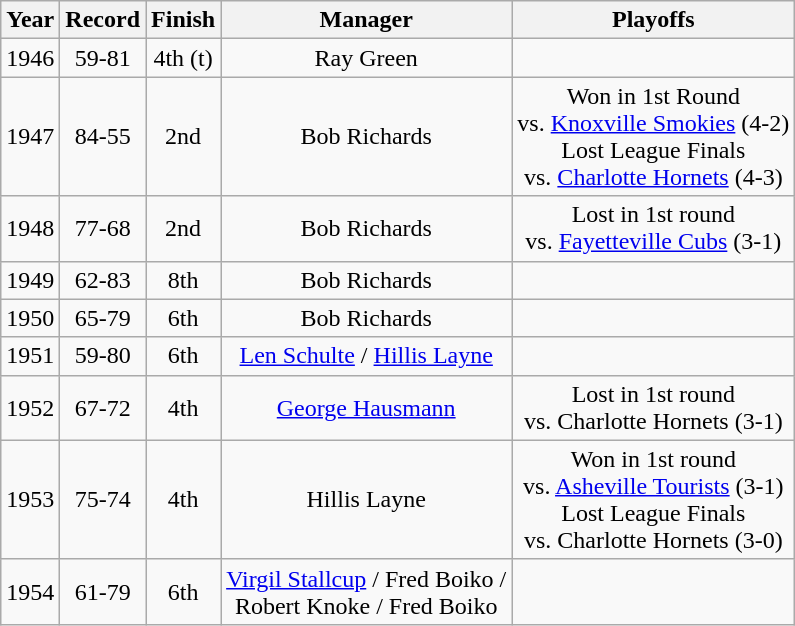<table class="wikitable" style="text-align:center">
<tr>
<th>Year</th>
<th>Record</th>
<th>Finish</th>
<th>Manager</th>
<th>Playoffs</th>
</tr>
<tr>
<td>1946</td>
<td>59-81</td>
<td>4th (t)</td>
<td>Ray Green</td>
<td></td>
</tr>
<tr>
<td>1947</td>
<td>84-55</td>
<td>2nd</td>
<td>Bob Richards</td>
<td>Won in 1st Round<br> vs. <a href='#'>Knoxville Smokies</a> (4-2)<br>Lost League Finals<br>vs. <a href='#'>Charlotte Hornets</a> (4-3)</td>
</tr>
<tr>
<td>1948</td>
<td>77-68</td>
<td>2nd</td>
<td>Bob Richards</td>
<td>Lost in 1st round <br>vs. <a href='#'>Fayetteville Cubs</a> (3-1)</td>
</tr>
<tr>
<td>1949</td>
<td>62-83</td>
<td>8th</td>
<td>Bob Richards</td>
<td></td>
</tr>
<tr>
<td>1950</td>
<td>65-79</td>
<td>6th</td>
<td>Bob Richards</td>
<td></td>
</tr>
<tr>
<td>1951</td>
<td>59-80</td>
<td>6th</td>
<td><a href='#'>Len Schulte</a> / <a href='#'>Hillis Layne</a></td>
<td></td>
</tr>
<tr>
<td>1952</td>
<td>67-72</td>
<td>4th</td>
<td><a href='#'>George Hausmann</a></td>
<td>Lost in 1st round<br>vs. Charlotte Hornets (3-1)</td>
</tr>
<tr>
<td>1953</td>
<td>75-74</td>
<td>4th</td>
<td>Hillis Layne</td>
<td>Won in 1st round<br>vs. <a href='#'>Asheville Tourists</a> (3-1)<br> Lost League Finals<br> vs. Charlotte Hornets (3-0)</td>
</tr>
<tr>
<td>1954</td>
<td>61-79</td>
<td>6th</td>
<td><a href='#'>Virgil Stallcup</a> / Fred Boiko /<br> Robert Knoke / Fred Boiko</td>
<td></td>
</tr>
</table>
